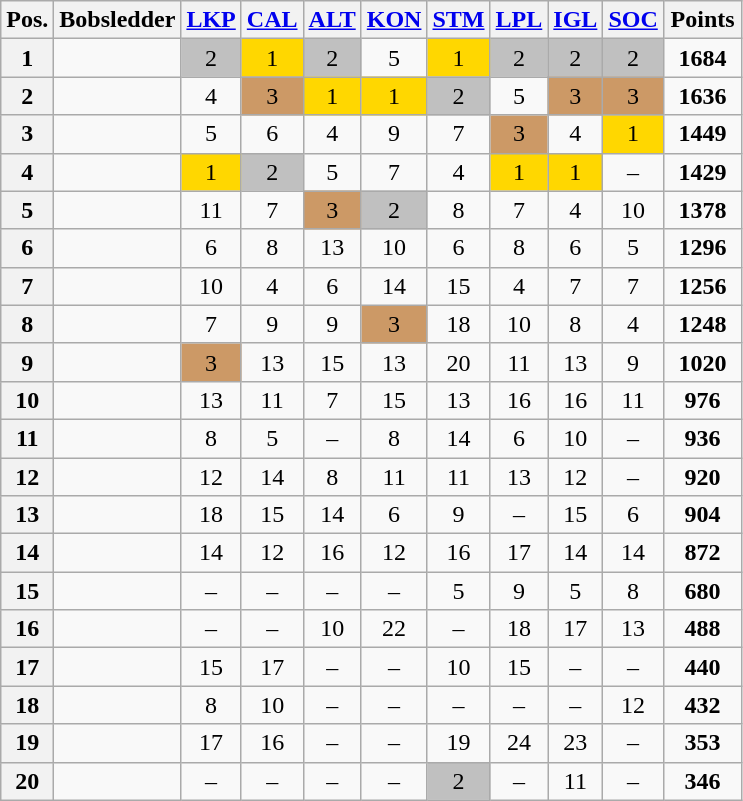<table class="wikitable sortable plainrowheaders" style="text-align:center;">
<tr>
<th scope="col">Pos.</th>
<th scope="col">Bobsledder </th>
<th scope="col"><a href='#'>LKP</a></th>
<th scope="col"><a href='#'>CAL</a></th>
<th scope="col"><a href='#'>ALT</a></th>
<th scope="col"><a href='#'>KON</a></th>
<th scope="col"><a href='#'>STM</a></th>
<th scope="col"><a href='#'>LPL</a></th>
<th scope="col"><a href='#'>IGL</a></th>
<th scope="col"><a href='#'>SOC</a></th>
<th width="45">Points</th>
</tr>
<tr>
<th>1</th>
<td style="text-align:left"></td>
<td bgcolor="silver">2</td>
<td bgcolor="gold">1</td>
<td bgcolor="silver">2</td>
<td>5</td>
<td bgcolor="gold">1</td>
<td bgcolor="silver">2</td>
<td bgcolor="silver">2</td>
<td bgcolor="silver">2</td>
<td><strong>1684</strong></td>
</tr>
<tr>
<th>2</th>
<td style="text-align:left"></td>
<td>4</td>
<td bgcolor="cc9966">3</td>
<td bgcolor="gold">1</td>
<td bgcolor="gold">1</td>
<td bgcolor="silver">2</td>
<td>5</td>
<td bgcolor="cc9966">3</td>
<td bgcolor="cc9966">3</td>
<td><strong>1636</strong></td>
</tr>
<tr>
<th>3</th>
<td style="text-align:left"></td>
<td>5</td>
<td>6</td>
<td>4</td>
<td>9</td>
<td>7</td>
<td bgcolor="cc9966">3</td>
<td>4</td>
<td bgcolor="gold">1</td>
<td><strong>1449</strong></td>
</tr>
<tr>
<th>4</th>
<td style="text-align:left"></td>
<td bgcolor="gold">1</td>
<td bgcolor="silver">2</td>
<td>5</td>
<td>7</td>
<td>4</td>
<td bgcolor="gold">1</td>
<td bgcolor="gold">1</td>
<td>–</td>
<td><strong>1429</strong></td>
</tr>
<tr>
<th>5</th>
<td style="text-align:left"></td>
<td>11</td>
<td>7</td>
<td bgcolor="cc9966">3</td>
<td bgcolor="silver">2</td>
<td>8</td>
<td>7</td>
<td>4</td>
<td>10</td>
<td><strong>1378</strong></td>
</tr>
<tr>
<th>6</th>
<td style="text-align:left"></td>
<td>6</td>
<td>8</td>
<td>13</td>
<td>10</td>
<td>6</td>
<td>8</td>
<td>6</td>
<td>5</td>
<td><strong>1296</strong></td>
</tr>
<tr>
<th>7</th>
<td style="text-align:left"></td>
<td>10</td>
<td>4</td>
<td>6</td>
<td>14</td>
<td>15</td>
<td>4</td>
<td>7</td>
<td>7</td>
<td><strong>1256</strong></td>
</tr>
<tr>
<th>8</th>
<td style="text-align:left"></td>
<td>7</td>
<td>9</td>
<td>9</td>
<td bgcolor="cc9966">3</td>
<td>18</td>
<td>10</td>
<td>8</td>
<td>4</td>
<td><strong>1248</strong></td>
</tr>
<tr>
<th>9</th>
<td style="text-align:left"></td>
<td bgcolor="cc9966">3</td>
<td>13</td>
<td>15</td>
<td>13</td>
<td>20</td>
<td>11</td>
<td>13</td>
<td>9</td>
<td><strong>1020</strong></td>
</tr>
<tr>
<th>10</th>
<td style="text-align:left"></td>
<td>13</td>
<td>11</td>
<td>7</td>
<td>15</td>
<td>13</td>
<td>16</td>
<td>16</td>
<td>11</td>
<td><strong>976</strong></td>
</tr>
<tr>
<th>11</th>
<td style="text-align:left"></td>
<td>8</td>
<td>5</td>
<td>–</td>
<td>8</td>
<td>14</td>
<td>6</td>
<td>10</td>
<td>–</td>
<td><strong>936</strong></td>
</tr>
<tr>
<th>12</th>
<td style="text-align:left"></td>
<td>12</td>
<td>14</td>
<td>8</td>
<td>11</td>
<td>11</td>
<td>13</td>
<td>12</td>
<td>–</td>
<td><strong>920</strong></td>
</tr>
<tr>
<th>13</th>
<td style="text-align:left"></td>
<td>18</td>
<td>15</td>
<td>14</td>
<td>6</td>
<td>9</td>
<td>–</td>
<td>15</td>
<td>6</td>
<td><strong>904</strong></td>
</tr>
<tr>
<th>14</th>
<td style="text-align:left"></td>
<td>14</td>
<td>12</td>
<td>16</td>
<td>12</td>
<td>16</td>
<td>17</td>
<td>14</td>
<td>14</td>
<td><strong>872</strong></td>
</tr>
<tr>
<th>15</th>
<td style="text-align:left"></td>
<td>–</td>
<td>–</td>
<td>–</td>
<td>–</td>
<td>5</td>
<td>9</td>
<td>5</td>
<td>8</td>
<td><strong>680</strong></td>
</tr>
<tr>
<th>16</th>
<td style="text-align:left"></td>
<td>–</td>
<td>–</td>
<td>10</td>
<td>22</td>
<td>–</td>
<td>18</td>
<td>17</td>
<td>13</td>
<td><strong>488</strong></td>
</tr>
<tr>
<th>17</th>
<td style="text-align:left"></td>
<td>15</td>
<td>17</td>
<td>–</td>
<td>–</td>
<td>10</td>
<td>15</td>
<td>–</td>
<td>–</td>
<td><strong>440</strong></td>
</tr>
<tr>
<th>18</th>
<td style="text-align:left"></td>
<td>8</td>
<td>10</td>
<td>–</td>
<td>–</td>
<td>–</td>
<td>–</td>
<td>–</td>
<td>12</td>
<td><strong>432</strong></td>
</tr>
<tr>
<th>19</th>
<td style="text-align:left"></td>
<td>17</td>
<td>16</td>
<td>–</td>
<td>–</td>
<td>19</td>
<td>24</td>
<td>23</td>
<td>–</td>
<td><strong>353</strong></td>
</tr>
<tr>
<th>20</th>
<td style="text-align:left"></td>
<td>–</td>
<td>–</td>
<td>–</td>
<td>–</td>
<td bgcolor="silver">2</td>
<td>–</td>
<td>11</td>
<td>–</td>
<td><strong>346</strong></td>
</tr>
</table>
